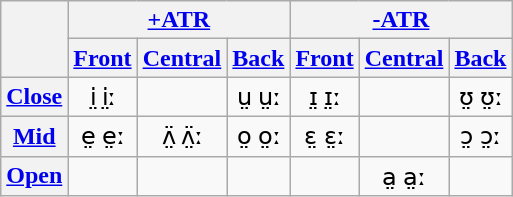<table class="wikitable" style="text-align:center">
<tr>
<th rowspan="2"></th>
<th colspan="3"><a href='#'>+ATR</a></th>
<th colspan="3"><a href='#'>-ATR</a></th>
</tr>
<tr>
<th><a href='#'>Front</a></th>
<th><a href='#'>Central</a></th>
<th><a href='#'>Back</a></th>
<th><a href='#'>Front</a></th>
<th><a href='#'>Central</a></th>
<th><a href='#'>Back</a></th>
</tr>
<tr align="center">
<th><a href='#'>Close</a></th>
<td>i̤ i̤ː</td>
<td></td>
<td>ṳ ṳː</td>
<td>ɪ̤ ɪ̤ː</td>
<td></td>
<td>ʊ̤ ʊ̤ː</td>
</tr>
<tr>
<th><a href='#'>Mid</a></th>
<td>e̤ e̤ː</td>
<td>ʌ̤̈ ʌ̤̈ː</td>
<td>o̤ o̤ː</td>
<td>ɛ̤ ɛ̤ː</td>
<td></td>
<td>ɔ̤ ɔ̤ː</td>
</tr>
<tr align="center">
<th><a href='#'>Open</a></th>
<td></td>
<td></td>
<td></td>
<td></td>
<td>a̤ a̤ː</td>
<td></td>
</tr>
</table>
